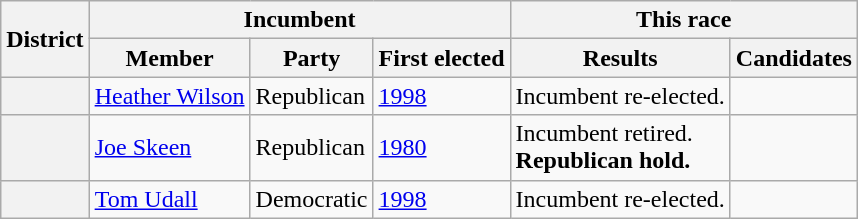<table class=wikitable>
<tr>
<th rowspan=2>District</th>
<th colspan=3>Incumbent</th>
<th colspan=2>This race</th>
</tr>
<tr>
<th>Member</th>
<th>Party</th>
<th>First elected</th>
<th>Results</th>
<th>Candidates</th>
</tr>
<tr>
<th></th>
<td><a href='#'>Heather Wilson</a></td>
<td>Republican</td>
<td><a href='#'>1998</a></td>
<td>Incumbent re-elected.</td>
<td nowrap></td>
</tr>
<tr>
<th></th>
<td><a href='#'>Joe Skeen</a></td>
<td>Republican</td>
<td><a href='#'>1980</a></td>
<td>Incumbent retired.<br><strong>Republican hold.</strong></td>
<td nowrap></td>
</tr>
<tr>
<th></th>
<td><a href='#'>Tom Udall</a></td>
<td>Democratic</td>
<td><a href='#'>1998</a></td>
<td>Incumbent re-elected.</td>
<td nowrap></td>
</tr>
</table>
